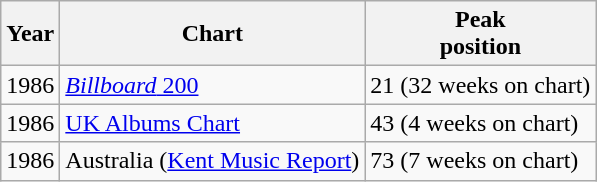<table class="wikitable">
<tr>
<th align="left">Year</th>
<th align="left">Chart</th>
<th align="left">Peak<br>position</th>
</tr>
<tr>
<td align="left">1986</td>
<td align="left"><a href='#'><em>Billboard</em> 200</a></td>
<td align="left">21 (32 weeks on chart)</td>
</tr>
<tr>
<td align="left">1986</td>
<td align="left"><a href='#'>UK Albums Chart</a></td>
<td align="left">43 (4 weeks on chart)</td>
</tr>
<tr>
<td align="left">1986</td>
<td align="left">Australia (<a href='#'>Kent Music Report</a>)</td>
<td align="left">73 (7 weeks on chart)</td>
</tr>
</table>
